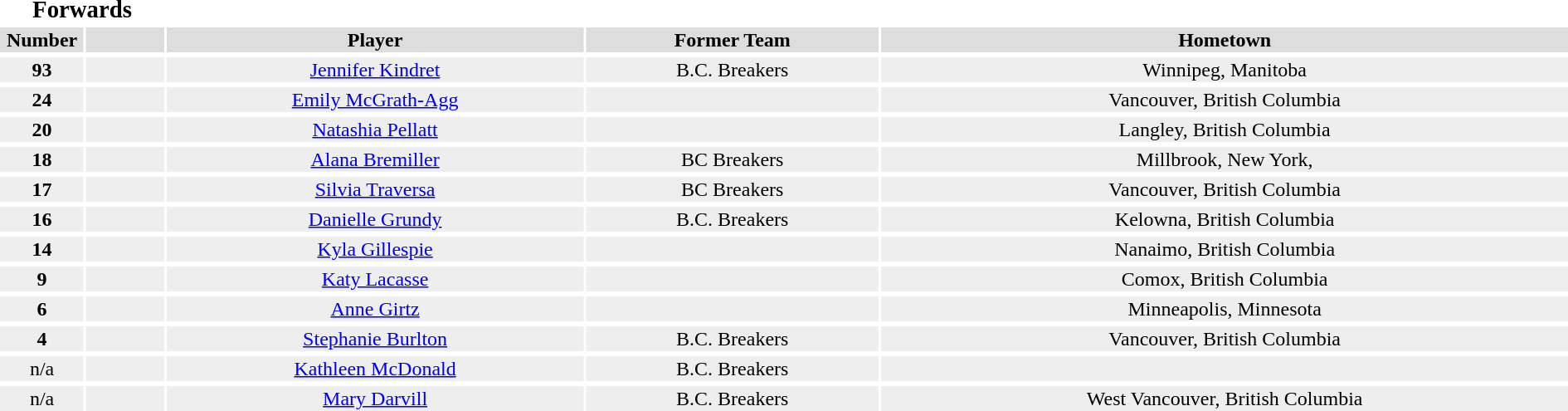<table>
<tr>
<th colspan=2><big>Forwards</big></th>
</tr>
<tr bgcolor="#dddddd">
<th width=5%>Number</th>
<th width=5%></th>
<th !width=10%>Player</th>
<th !width=10%>Former Team</th>
<th !width=10%>Hometown</th>
</tr>
<tr>
</tr>
<tr bgcolor="#eeeeee">
<td align=center><strong>93</strong></td>
<td align=center></td>
<td align=center><a href='#'>Jennifer Kindret</a></td>
<td align=center>B.C. Breakers</td>
<td align=center>Winnipeg, Manitoba</td>
</tr>
<tr>
</tr>
<tr bgcolor="#eeeeee">
<td align=center><strong>24</strong></td>
<td align=center></td>
<td align=center><a href='#'>Emily McGrath-Agg</a></td>
<td align=center></td>
<td align=center>Vancouver, British Columbia</td>
</tr>
<tr>
</tr>
<tr bgcolor="#eeeeee">
<td align=center><strong>20</strong></td>
<td align=center></td>
<td align=center><a href='#'>Natashia Pellatt</a></td>
<td align=center></td>
<td align=center>Langley, British Columbia</td>
</tr>
<tr>
</tr>
<tr bgcolor="#eeeeee">
<td align=center><strong>18</strong></td>
<td align=center></td>
<td align=center><a href='#'>Alana Bremiller</a></td>
<td align=center>BC Breakers</td>
<td align=center>Millbrook, New York,</td>
</tr>
<tr>
</tr>
<tr bgcolor="#eeeeee">
<td align=center><strong>17</strong></td>
<td align=center></td>
<td align=center><a href='#'>Silvia Traversa</a></td>
<td align=center>BC Breakers</td>
<td align=center>Vancouver, British Columbia</td>
</tr>
<tr>
</tr>
<tr bgcolor="#eeeeee">
<td align=center><strong>16</strong></td>
<td align=center></td>
<td align=center><a href='#'>Danielle Grundy</a></td>
<td align=center>B.C. Breakers</td>
<td align=center>Kelowna, British Columbia</td>
</tr>
<tr>
</tr>
<tr bgcolor="#eeeeee">
<td align=center><strong>14</strong></td>
<td align=center></td>
<td align=center><a href='#'>Kyla Gillespie</a></td>
<td align=center></td>
<td align=center>Nanaimo, British Columbia</td>
</tr>
<tr>
</tr>
<tr bgcolor="#eeeeee">
<td align=center><strong>9</strong></td>
<td align=center></td>
<td align=center><a href='#'>Katy Lacasse</a></td>
<td align=center></td>
<td align=center>Comox, British Columbia</td>
</tr>
<tr>
</tr>
<tr bgcolor="#eeeeee">
<td align=center><strong>6</strong></td>
<td align=center></td>
<td align=center><a href='#'>Anne Girtz</a></td>
<td align=center></td>
<td align=center>Minneapolis, Minnesota</td>
</tr>
<tr>
</tr>
<tr bgcolor="#eeeeee">
<td align=center><strong>4</strong></td>
<td align=center></td>
<td align=center><a href='#'>Stephanie Burlton</a></td>
<td align=center>B.C. Breakers</td>
<td align=center>Vancouver, British Columbia</td>
</tr>
<tr>
</tr>
<tr bgcolor="#eeeeee">
<td align=center>n/a</td>
<td align=center></td>
<td align=center><a href='#'>Kathleen McDonald</a></td>
<td align=center>B.C. Breakers</td>
<td align=center></td>
</tr>
<tr>
</tr>
<tr bgcolor="#eeeeee">
<td align=center>n/a</td>
<td align=center></td>
<td align=center><a href='#'>Mary Darvill</a></td>
<td align=center>B.C. Breakers</td>
<td align=center>West Vancouver, British Columbia</td>
</tr>
<tr>
</tr>
</table>
